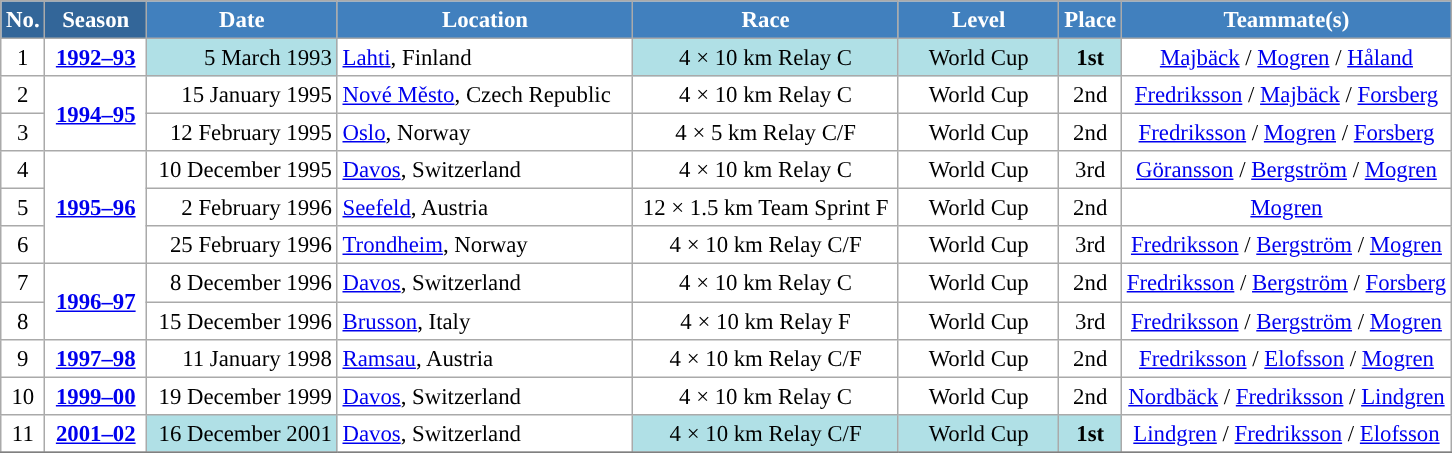<table class="wikitable sortable" style="font-size:95%; text-align:center; border:grey solid 1px; border-collapse:collapse; background:#ffffff;">
<tr style="background:#efefef;">
<th style="background-color:#369; color:white;">No.</th>
<th style="background-color:#369; color:white;">Season</th>
<th style="background-color:#4180be; color:white; width:120px;">Date</th>
<th style="background-color:#4180be; color:white; width:190px;">Location</th>
<th style="background-color:#4180be; color:white; width:170px;">Race</th>
<th style="background-color:#4180be; color:white; width:100px;">Level</th>
<th style="background-color:#4180be; color:white;">Place</th>
<th style="background-color:#4180be; color:white;">Teammate(s)</th>
</tr>
<tr>
<td align=center>1</td>
<td rowspan=1 align=center><strong><a href='#'>1992–93</a></strong></td>
<td bgcolor="#BOEOE6" align=right>5 March 1993</td>
<td align=left> <a href='#'>Lahti</a>, Finland</td>
<td bgcolor="#BOEOE6">4 × 10 km Relay C</td>
<td bgcolor="#BOEOE6">World Cup</td>
<td bgcolor="#BOEOE6"><strong>1st</strong></td>
<td><a href='#'>Majbäck</a> / <a href='#'>Mogren</a> / <a href='#'>Håland</a></td>
</tr>
<tr>
<td align=center>2</td>
<td rowspan=2 align=center><strong> <a href='#'>1994–95</a> </strong></td>
<td align=right>15 January 1995</td>
<td align=left> <a href='#'>Nové Město</a>, Czech Republic</td>
<td>4 × 10 km Relay C</td>
<td>World Cup</td>
<td>2nd</td>
<td><a href='#'>Fredriksson</a> / <a href='#'>Majbäck</a> / <a href='#'>Forsberg</a></td>
</tr>
<tr>
<td align=center>3</td>
<td align=right>12 February 1995</td>
<td align=left> <a href='#'>Oslo</a>, Norway</td>
<td>4 × 5 km Relay C/F</td>
<td>World Cup</td>
<td>2nd</td>
<td><a href='#'>Fredriksson</a> / <a href='#'>Mogren</a> / <a href='#'>Forsberg</a></td>
</tr>
<tr>
<td align=center>4</td>
<td rowspan=3 align=center><strong> <a href='#'>1995–96</a> </strong></td>
<td align=right>10 December 1995</td>
<td align=left> <a href='#'>Davos</a>, Switzerland</td>
<td>4 × 10 km Relay C</td>
<td>World Cup</td>
<td>3rd</td>
<td><a href='#'>Göransson</a> / <a href='#'>Bergström</a> / <a href='#'>Mogren</a></td>
</tr>
<tr>
<td align=center>5</td>
<td align=right>2 February 1996</td>
<td align=left> <a href='#'>Seefeld</a>, Austria</td>
<td>12 × 1.5 km Team Sprint F</td>
<td>World Cup</td>
<td>2nd</td>
<td><a href='#'>Mogren</a></td>
</tr>
<tr>
<td align=center>6</td>
<td align=right>25 February 1996</td>
<td align=left> <a href='#'>Trondheim</a>, Norway</td>
<td>4 × 10 km Relay C/F</td>
<td>World Cup</td>
<td>3rd</td>
<td><a href='#'>Fredriksson</a> / <a href='#'>Bergström</a> / <a href='#'>Mogren</a></td>
</tr>
<tr>
<td align=center>7</td>
<td rowspan=2 align=center><strong> <a href='#'>1996–97</a> </strong></td>
<td align=right>8 December 1996</td>
<td align=left> <a href='#'>Davos</a>, Switzerland</td>
<td>4 × 10 km Relay C</td>
<td>World Cup</td>
<td>2nd</td>
<td><a href='#'>Fredriksson</a> / <a href='#'>Bergström</a> / <a href='#'>Forsberg</a></td>
</tr>
<tr>
<td align=center>8</td>
<td align=right>15 December 1996</td>
<td align=left> <a href='#'>Brusson</a>, Italy</td>
<td>4 × 10 km Relay F</td>
<td>World Cup</td>
<td>3rd</td>
<td><a href='#'>Fredriksson</a> / <a href='#'>Bergström</a> / <a href='#'>Mogren</a></td>
</tr>
<tr>
<td align=center>9</td>
<td rowspan=1 align=center><strong> <a href='#'>1997–98</a> </strong></td>
<td align=right>11 January 1998</td>
<td align=left> <a href='#'>Ramsau</a>, Austria</td>
<td>4 × 10 km Relay C/F</td>
<td>World Cup</td>
<td>2nd</td>
<td><a href='#'>Fredriksson</a> / <a href='#'>Elofsson</a> / <a href='#'>Mogren</a></td>
</tr>
<tr>
<td align=center>10</td>
<td rowspan=1 align=center><strong> <a href='#'>1999–00</a> </strong></td>
<td align=right>19 December 1999</td>
<td align=left> <a href='#'>Davos</a>, Switzerland</td>
<td>4 × 10 km Relay C</td>
<td>World Cup</td>
<td>2nd</td>
<td><a href='#'>Nordbäck</a> / <a href='#'>Fredriksson</a> / <a href='#'>Lindgren</a></td>
</tr>
<tr>
<td align=center>11</td>
<td rowspan=1 align=center><strong><a href='#'>2001–02</a></strong></td>
<td bgcolor="#BOEOE6" align=right>16 December 2001</td>
<td align=left> <a href='#'>Davos</a>, Switzerland</td>
<td bgcolor="#BOEOE6">4 × 10 km Relay C/F</td>
<td bgcolor="#BOEOE6">World Cup</td>
<td bgcolor="#BOEOE6"><strong>1st</strong></td>
<td><a href='#'>Lindgren</a> / <a href='#'>Fredriksson</a> / <a href='#'>Elofsson</a></td>
</tr>
<tr>
</tr>
</table>
